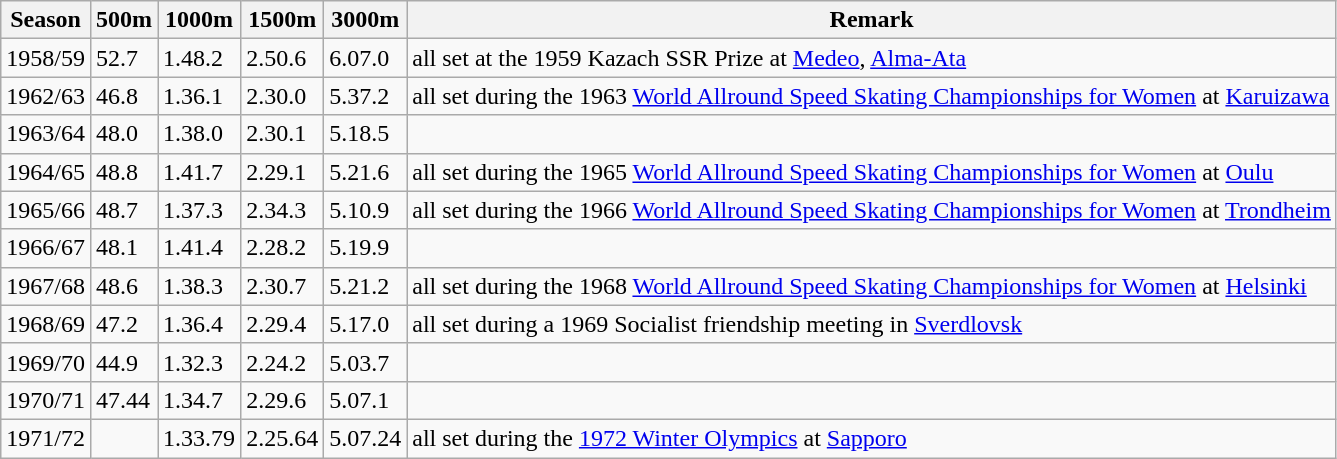<table class="wikitable">
<tr>
<th>Season</th>
<th>500m</th>
<th>1000m</th>
<th>1500m</th>
<th>3000m</th>
<th>Remark</th>
</tr>
<tr>
<td>1958/59</td>
<td>52.7</td>
<td>1.48.2</td>
<td>2.50.6</td>
<td>6.07.0</td>
<td>all set at the 1959 Kazach SSR Prize at <a href='#'>Medeo</a>, <a href='#'>Alma-Ata</a></td>
</tr>
<tr>
<td>1962/63</td>
<td>46.8</td>
<td>1.36.1</td>
<td>2.30.0</td>
<td>5.37.2</td>
<td>all set during the 1963 <a href='#'>World Allround Speed Skating Championships for Women</a> at <a href='#'>Karuizawa</a></td>
</tr>
<tr>
<td>1963/64</td>
<td>48.0</td>
<td>1.38.0</td>
<td>2.30.1</td>
<td>5.18.5</td>
<td></td>
</tr>
<tr>
<td>1964/65</td>
<td>48.8</td>
<td>1.41.7</td>
<td>2.29.1</td>
<td>5.21.6</td>
<td>all set during the 1965 <a href='#'>World Allround Speed Skating Championships for Women</a> at <a href='#'>Oulu</a></td>
</tr>
<tr>
<td>1965/66</td>
<td>48.7</td>
<td>1.37.3</td>
<td>2.34.3</td>
<td>5.10.9</td>
<td>all set during the 1966 <a href='#'>World Allround Speed Skating Championships for Women</a> at <a href='#'>Trondheim</a></td>
</tr>
<tr>
<td>1966/67</td>
<td>48.1</td>
<td>1.41.4</td>
<td>2.28.2</td>
<td>5.19.9</td>
<td></td>
</tr>
<tr>
<td>1967/68</td>
<td>48.6</td>
<td>1.38.3</td>
<td>2.30.7</td>
<td>5.21.2</td>
<td>all set during the 1968 <a href='#'>World Allround Speed Skating Championships for Women</a> at <a href='#'>Helsinki</a></td>
</tr>
<tr>
<td>1968/69</td>
<td>47.2</td>
<td>1.36.4</td>
<td>2.29.4</td>
<td>5.17.0</td>
<td>all set during a 1969 Socialist friendship meeting in <a href='#'>Sverdlovsk</a></td>
</tr>
<tr>
<td>1969/70</td>
<td>44.9</td>
<td>1.32.3</td>
<td>2.24.2</td>
<td>5.03.7</td>
<td></td>
</tr>
<tr>
<td>1970/71</td>
<td>47.44</td>
<td>1.34.7</td>
<td>2.29.6</td>
<td>5.07.1</td>
<td></td>
</tr>
<tr>
<td>1971/72</td>
<td></td>
<td>1.33.79</td>
<td>2.25.64</td>
<td>5.07.24</td>
<td>all set during the <a href='#'>1972 Winter Olympics</a> at <a href='#'>Sapporo</a></td>
</tr>
</table>
